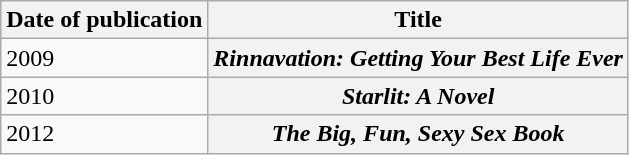<table class="wikitable sortable plainrowheaders">
<tr>
<th scope="col">Date of publication</th>
<th scope="col">Title</th>
</tr>
<tr>
<td>2009</td>
<th scope="row"><em>Rinnavation: Getting Your Best Life Ever</em></th>
</tr>
<tr>
<td>2010</td>
<th scope="row"><em>Starlit: A Novel</em></th>
</tr>
<tr>
<td>2012</td>
<th scope="row"><em>The Big, Fun, Sexy Sex Book</em></th>
</tr>
</table>
